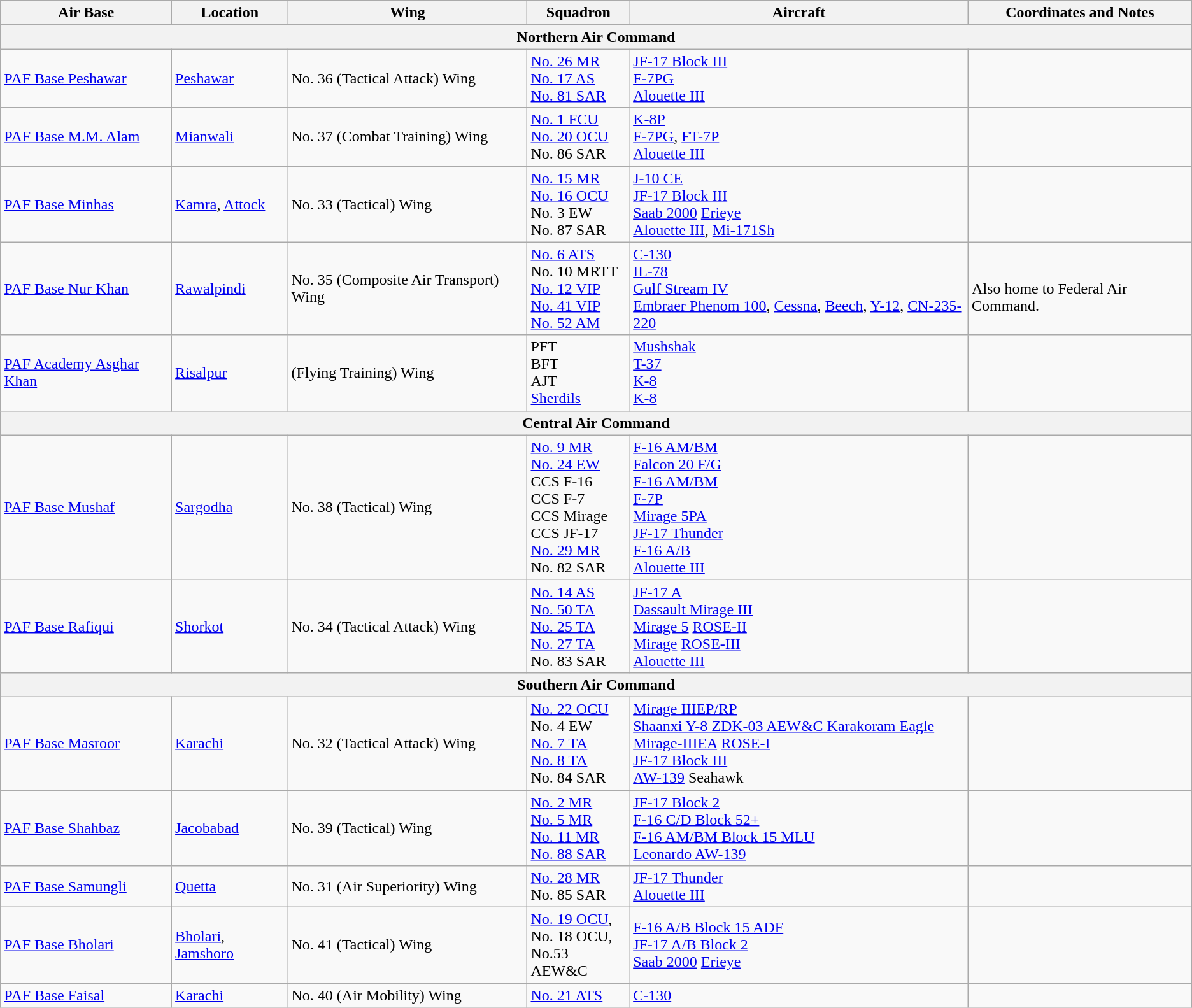<table class="wikitable sortable">
<tr>
<th>Air Base</th>
<th>Location</th>
<th>Wing</th>
<th>Squadron</th>
<th>Aircraft</th>
<th>Coordinates and Notes</th>
</tr>
<tr>
<th colspan="6">Northern Air Command</th>
</tr>
<tr>
<td><a href='#'>PAF Base Peshawar</a></td>
<td><a href='#'>Peshawar</a></td>
<td>No. 36 (Tactical Attack) Wing</td>
<td><a href='#'>No. 26 MR</a><br><a href='#'>No. 17 AS</a><br><a href='#'>No. 81 SAR</a></td>
<td><a href='#'>JF-17 Block III</a><br><a href='#'>F-7PG</a><br><a href='#'>Alouette III</a></td>
<td></td>
</tr>
<tr>
<td><a href='#'>PAF Base M.M. Alam</a></td>
<td><a href='#'>Mianwali</a></td>
<td>No. 37 (Combat Training) Wing</td>
<td><a href='#'>No. 1 FCU</a> <br><a href='#'>No. 20 OCU</a><br>No. 86 SAR</td>
<td><a href='#'>K-8P</a><br><a href='#'>F-7PG</a>, <a href='#'>FT-7P</a><br><a href='#'>Alouette III</a></td>
<td></td>
</tr>
<tr>
<td><a href='#'>PAF Base Minhas</a></td>
<td><a href='#'>Kamra</a>, <a href='#'>Attock</a></td>
<td>No. 33 (Tactical) Wing</td>
<td><a href='#'>No. 15 MR</a> <br><a href='#'>No. 16 OCU</a> <br>No. 3 EW <br>No. 87 SAR</td>
<td><a href='#'>J-10 CE</a> <br><a href='#'>JF-17 Block III</a> <br><a href='#'>Saab 2000</a> <a href='#'>Erieye</a> <br><a href='#'>Alouette III</a>, <a href='#'>Mi-171Sh</a></td>
<td></td>
</tr>
<tr>
<td><a href='#'>PAF Base Nur Khan</a></td>
<td><a href='#'>Rawalpindi</a></td>
<td>No. 35 (Composite Air Transport) Wing</td>
<td><a href='#'>No. 6 ATS</a><br>No. 10 MRTT<br><a href='#'>No. 12 VIP</a><br><a href='#'>No. 41 VIP</a><br><a href='#'>No. 52 AM</a></td>
<td><a href='#'>C-130</a><br><a href='#'>IL-78</a> <br><a href='#'>Gulf Stream IV</a><br><a href='#'>Embraer Phenom 100</a>, <a href='#'>Cessna</a>, <a href='#'>Beech</a>, <a href='#'>Y-12</a>, <a href='#'>CN-235-220</a></td>
<td><br> Also home to Federal Air Command.</td>
</tr>
<tr>
<td><a href='#'>PAF Academy Asghar Khan</a></td>
<td><a href='#'>Risalpur</a></td>
<td>(Flying Training) Wing</td>
<td>PFT<br>BFT<br>AJT<br><a href='#'>Sherdils</a></td>
<td><a href='#'>Mushshak</a><br><a href='#'>T-37</a><br><a href='#'>K-8</a><br><a href='#'>K-8</a></td>
<td></td>
</tr>
<tr>
<th colspan="6">Central Air Command</th>
</tr>
<tr>
<td><a href='#'>PAF Base Mushaf</a></td>
<td><a href='#'>Sargodha</a></td>
<td>No. 38 (Tactical) Wing</td>
<td><a href='#'>No. 9 MR</a><br><a href='#'>No. 24 EW</a><br>CCS F-16<br>CCS F-7<br>CCS Mirage<br>CCS JF-17<br><a href='#'>No. 29 MR</a><br>No. 82 SAR</td>
<td><a href='#'>F-16 AM/BM</a><br><a href='#'>Falcon 20 F/G</a><br><a href='#'>F-16 AM/BM</a><br><a href='#'>F-7P</a><br><a href='#'>Mirage 5PA</a><br><a href='#'>JF-17 Thunder</a><br><a href='#'>F-16 A/B</a><br><a href='#'>Alouette III</a></td>
<td></td>
</tr>
<tr>
<td><a href='#'>PAF Base Rafiqui</a></td>
<td><a href='#'>Shorkot</a></td>
<td>No. 34 (Tactical Attack) Wing</td>
<td><a href='#'>No. 14 AS</a><br><a href='#'>No. 50 TA</a><br><a href='#'>No. 25 TA</a><br><a href='#'>No. 27 TA</a><br>No. 83 SAR</td>
<td><a href='#'>JF-17 A</a><br><a href='#'>Dassault Mirage III</a><br><a href='#'>Mirage 5</a> <a href='#'>ROSE-II</a><br><a href='#'>Mirage</a> <a href='#'>ROSE-III</a><br><a href='#'>Alouette III</a></td>
<td></td>
</tr>
<tr>
<th colspan="6">Southern Air Command</th>
</tr>
<tr>
<td><a href='#'>PAF Base Masroor</a></td>
<td><a href='#'>Karachi</a></td>
<td>No. 32 (Tactical Attack) Wing</td>
<td><a href='#'>No. 22 OCU</a><br>No. 4 EW<br><a href='#'>No. 7 TA</a><br><a href='#'>No. 8 TA</a><br>No. 84 SAR</td>
<td><a href='#'>Mirage IIIEP/RP</a><br><a href='#'>Shaanxi Y-8 ZDK-03 AEW&C Karakoram Eagle</a><br><a href='#'>Mirage-IIIEA</a> <a href='#'>ROSE-I</a><br><a href='#'>JF-17 Block III</a><br><a href='#'>AW-139</a> Seahawk</td>
<td></td>
</tr>
<tr>
<td><a href='#'>PAF Base Shahbaz</a></td>
<td><a href='#'>Jacobabad</a></td>
<td>No. 39 (Tactical) Wing</td>
<td><a href='#'>No. 2 MR</a><br><a href='#'>No. 5 MR</a><br><a href='#'>No. 11 MR</a><br><a href='#'>No. 88 SAR</a></td>
<td><a href='#'>JF-17 Block 2</a><br><a href='#'>F-16 C/D Block 52+</a> <br><a href='#'>F-16 AM/BM Block 15 MLU</a><br><a href='#'>Leonardo AW-139</a></td>
<td></td>
</tr>
<tr>
<td><a href='#'>PAF Base Samungli</a></td>
<td><a href='#'>Quetta</a></td>
<td>No. 31 (Air Superiority) Wing</td>
<td><a href='#'>No. 28 MR</a><br>No. 85 SAR</td>
<td><a href='#'>JF-17 Thunder</a><br><a href='#'>Alouette III</a></td>
<td></td>
</tr>
<tr>
<td><a href='#'>PAF Base Bholari</a></td>
<td><a href='#'>Bholari</a>, <a href='#'>Jamshoro</a></td>
<td>No. 41 (Tactical) Wing</td>
<td><a href='#'>No. 19 OCU</a>,<br>No. 18 OCU,<br>No.53 AEW&C</td>
<td><a href='#'>F-16 A/B Block 15 ADF</a><br><a href='#'>JF-17 A/B Block 2</a><br><a href='#'>Saab 2000</a> <a href='#'>Erieye</a></td>
<td></td>
</tr>
<tr>
<td><a href='#'>PAF Base Faisal</a></td>
<td><a href='#'>Karachi</a></td>
<td>No. 40 (Air Mobility) Wing</td>
<td><a href='#'>No. 21 ATS</a></td>
<td><a href='#'>C-130</a></td>
<td></td>
</tr>
</table>
